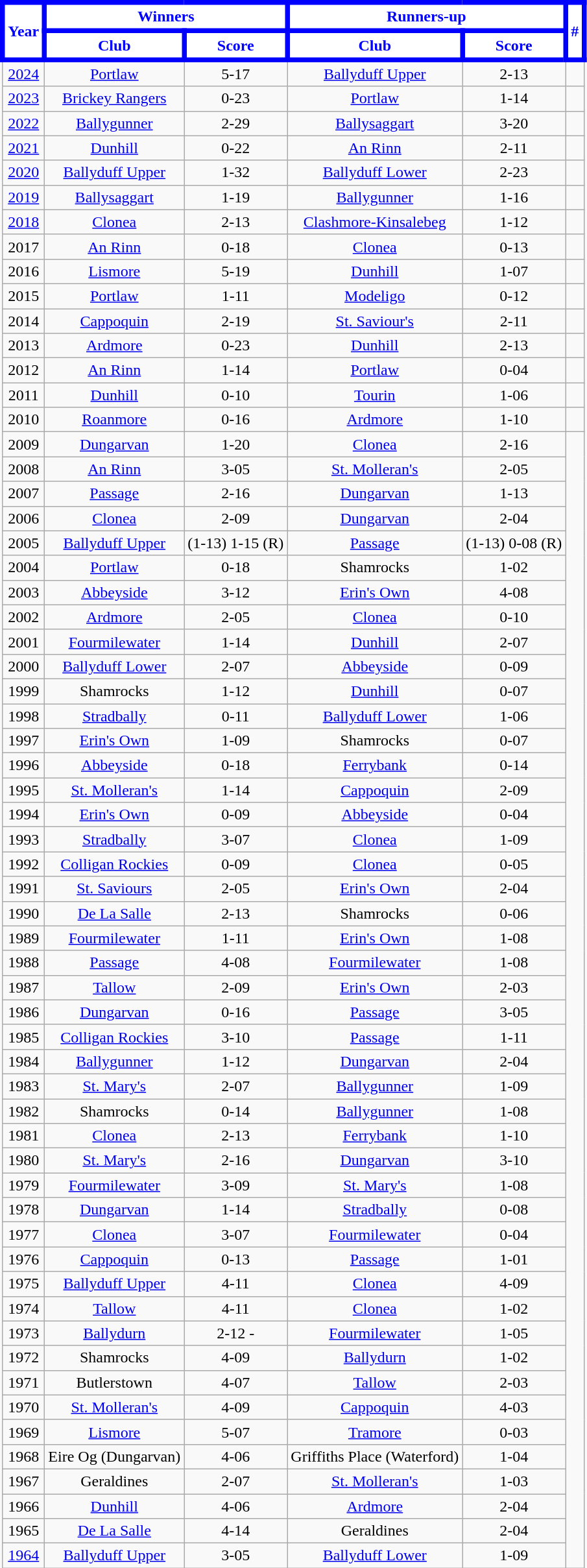<table class="wikitable sortable" style="text-align:center;">
<tr>
<th rowspan="2" style="background:white;color:blue; border:5px solid blue" !>Year</th>
<th colspan="2" style="background:white;color:blue; border:5px solid blue" !>Winners</th>
<th colspan="2" style="background:white;color:blue; border:5px solid blue" !>Runners-up</th>
<th rowspan="2" style="background:white;color:blue; border:5px solid blue" !>#</th>
</tr>
<tr>
<th style="background:white;color:blue; border:5px solid blue">Club</th>
<th style="background:white;color:blue; border:5px solid blue">Score</th>
<th style="background:white;color:blue; border:5px solid blue">Club</th>
<th style="background:white;color:blue; border:5px solid blue">Score</th>
</tr>
<tr>
<td><a href='#'>2024</a></td>
<td><a href='#'>Portlaw</a></td>
<td>5-17</td>
<td><a href='#'>Ballyduff Upper</a></td>
<td>2-13</td>
<td></td>
</tr>
<tr>
<td><a href='#'>2023</a></td>
<td><a href='#'>Brickey Rangers</a></td>
<td>0-23</td>
<td><a href='#'>Portlaw</a></td>
<td>1-14</td>
<td></td>
</tr>
<tr>
<td><a href='#'>2022</a></td>
<td><a href='#'>Ballygunner</a></td>
<td>2-29</td>
<td><a href='#'>Ballysaggart</a></td>
<td>3-20</td>
<td></td>
</tr>
<tr>
<td><a href='#'>2021</a></td>
<td><a href='#'>Dunhill</a></td>
<td>0-22</td>
<td><a href='#'>An Rinn</a></td>
<td>2-11</td>
<td></td>
</tr>
<tr>
<td><a href='#'>2020</a></td>
<td><a href='#'>Ballyduff Upper</a></td>
<td>1-32</td>
<td><a href='#'>Ballyduff Lower</a></td>
<td>2-23</td>
<td></td>
</tr>
<tr>
<td><a href='#'>2019</a></td>
<td><a href='#'>Ballysaggart</a></td>
<td>1-19</td>
<td><a href='#'>Ballygunner</a></td>
<td>1-16</td>
<td></td>
</tr>
<tr>
<td><a href='#'>2018</a></td>
<td><a href='#'>Clonea</a></td>
<td>2-13</td>
<td><a href='#'>Clashmore-Kinsalebeg</a></td>
<td>1-12</td>
<td></td>
</tr>
<tr>
<td>2017</td>
<td><a href='#'>An Rinn</a></td>
<td>0-18</td>
<td><a href='#'>Clonea</a></td>
<td>0-13</td>
<td></td>
</tr>
<tr>
<td>2016</td>
<td><a href='#'>Lismore</a></td>
<td>5-19</td>
<td><a href='#'>Dunhill</a></td>
<td>1-07</td>
<td></td>
</tr>
<tr>
<td>2015</td>
<td><a href='#'>Portlaw</a></td>
<td>1-11</td>
<td><a href='#'>Modeligo</a></td>
<td>0-12</td>
<td></td>
</tr>
<tr>
<td>2014</td>
<td><a href='#'>Cappoquin</a></td>
<td>2-19</td>
<td><a href='#'>St. Saviour's</a></td>
<td>2-11</td>
<td></td>
</tr>
<tr>
<td>2013</td>
<td><a href='#'>Ardmore</a></td>
<td>0-23</td>
<td><a href='#'>Dunhill</a></td>
<td>2-13</td>
<td></td>
</tr>
<tr>
<td>2012</td>
<td><a href='#'>An Rinn</a></td>
<td>1-14</td>
<td><a href='#'>Portlaw</a></td>
<td>0-04</td>
<td></td>
</tr>
<tr>
<td>2011</td>
<td><a href='#'>Dunhill</a></td>
<td>0-10</td>
<td><a href='#'>Tourin</a></td>
<td>1-06</td>
<td></td>
</tr>
<tr>
<td>2010</td>
<td><a href='#'>Roanmore</a></td>
<td>0-16</td>
<td><a href='#'>Ardmore</a></td>
<td>1-10</td>
<td></td>
</tr>
<tr>
<td>2009</td>
<td><a href='#'>Dungarvan</a></td>
<td>1-20</td>
<td><a href='#'>Clonea</a></td>
<td>2-16</td>
</tr>
<tr>
<td>2008</td>
<td><a href='#'>An Rinn</a></td>
<td>3-05</td>
<td><a href='#'>St. Molleran's</a></td>
<td>2-05</td>
</tr>
<tr>
<td>2007</td>
<td><a href='#'>Passage</a></td>
<td>2-16</td>
<td><a href='#'>Dungarvan</a></td>
<td>1-13</td>
</tr>
<tr>
<td>2006</td>
<td><a href='#'>Clonea</a></td>
<td>2-09</td>
<td><a href='#'>Dungarvan</a></td>
<td>2-04</td>
</tr>
<tr>
<td>2005</td>
<td><a href='#'>Ballyduff Upper</a></td>
<td>(1-13) 1-15 (R)</td>
<td><a href='#'>Passage</a></td>
<td>(1-13) 0-08 (R)</td>
</tr>
<tr>
<td>2004</td>
<td><a href='#'>Portlaw</a></td>
<td>0-18</td>
<td>Shamrocks</td>
<td>1-02</td>
</tr>
<tr>
<td>2003</td>
<td><a href='#'>Abbeyside</a></td>
<td>3-12</td>
<td><a href='#'>Erin's Own</a></td>
<td>4-08</td>
</tr>
<tr>
<td>2002</td>
<td><a href='#'>Ardmore</a></td>
<td>2-05</td>
<td><a href='#'>Clonea</a></td>
<td>0-10</td>
</tr>
<tr>
<td>2001</td>
<td><a href='#'>Fourmilewater</a></td>
<td>1-14</td>
<td><a href='#'>Dunhill</a></td>
<td>2-07</td>
</tr>
<tr>
<td>2000</td>
<td><a href='#'>Ballyduff Lower</a></td>
<td>2-07</td>
<td><a href='#'>Abbeyside</a></td>
<td>0-09</td>
</tr>
<tr>
<td>1999</td>
<td>Shamrocks</td>
<td>1-12</td>
<td><a href='#'>Dunhill</a></td>
<td>0-07</td>
</tr>
<tr>
<td>1998</td>
<td><a href='#'>Stradbally</a></td>
<td>0-11</td>
<td><a href='#'>Ballyduff Lower</a></td>
<td>1-06</td>
</tr>
<tr>
<td>1997</td>
<td><a href='#'>Erin's Own</a></td>
<td>1-09</td>
<td>Shamrocks</td>
<td>0-07</td>
</tr>
<tr>
<td>1996</td>
<td><a href='#'>Abbeyside</a></td>
<td>0-18</td>
<td><a href='#'>Ferrybank</a></td>
<td>0-14</td>
</tr>
<tr>
<td>1995</td>
<td><a href='#'>St. Molleran's</a></td>
<td>1-14</td>
<td><a href='#'>Cappoquin</a></td>
<td>2-09</td>
</tr>
<tr>
<td>1994</td>
<td><a href='#'>Erin's Own</a></td>
<td>0-09</td>
<td><a href='#'>Abbeyside</a></td>
<td>0-04</td>
</tr>
<tr>
<td>1993</td>
<td><a href='#'>Stradbally</a></td>
<td>3-07</td>
<td><a href='#'>Clonea</a></td>
<td>1-09</td>
</tr>
<tr>
<td>1992</td>
<td><a href='#'>Colligan Rockies</a></td>
<td>0-09</td>
<td><a href='#'>Clonea</a></td>
<td>0-05</td>
</tr>
<tr>
<td>1991</td>
<td><a href='#'>St. Saviours</a></td>
<td>2-05</td>
<td><a href='#'>Erin's Own</a></td>
<td>2-04</td>
</tr>
<tr>
<td>1990</td>
<td><a href='#'>De La Salle</a></td>
<td>2-13</td>
<td>Shamrocks</td>
<td>0-06</td>
</tr>
<tr>
<td>1989</td>
<td><a href='#'>Fourmilewater</a></td>
<td>1-11</td>
<td><a href='#'>Erin's Own</a></td>
<td>1-08</td>
</tr>
<tr>
<td>1988</td>
<td><a href='#'>Passage</a></td>
<td>4-08</td>
<td><a href='#'>Fourmilewater</a></td>
<td>1-08</td>
</tr>
<tr>
<td>1987</td>
<td><a href='#'>Tallow</a></td>
<td>2-09</td>
<td><a href='#'>Erin's Own</a></td>
<td>2-03</td>
</tr>
<tr>
<td>1986</td>
<td><a href='#'>Dungarvan</a></td>
<td>0-16</td>
<td><a href='#'>Passage</a></td>
<td>3-05</td>
</tr>
<tr>
<td>1985</td>
<td><a href='#'>Colligan Rockies</a></td>
<td>3-10</td>
<td><a href='#'>Passage</a></td>
<td>1-11</td>
</tr>
<tr>
<td>1984</td>
<td><a href='#'>Ballygunner</a></td>
<td>1-12</td>
<td><a href='#'>Dungarvan</a></td>
<td>2-04</td>
</tr>
<tr>
<td>1983</td>
<td><a href='#'>St. Mary's</a></td>
<td>2-07</td>
<td><a href='#'>Ballygunner</a></td>
<td>1-09</td>
</tr>
<tr>
<td>1982</td>
<td>Shamrocks</td>
<td>0-14</td>
<td><a href='#'>Ballygunner</a></td>
<td>1-08</td>
</tr>
<tr>
<td>1981</td>
<td><a href='#'>Clonea</a></td>
<td>2-13</td>
<td><a href='#'>Ferrybank</a></td>
<td>1-10</td>
</tr>
<tr>
<td>1980</td>
<td><a href='#'>St. Mary's</a></td>
<td>2-16</td>
<td><a href='#'>Dungarvan</a></td>
<td>3-10</td>
</tr>
<tr>
<td>1979</td>
<td><a href='#'>Fourmilewater</a></td>
<td>3-09</td>
<td><a href='#'>St. Mary's</a></td>
<td>1-08</td>
</tr>
<tr>
<td>1978</td>
<td><a href='#'>Dungarvan</a></td>
<td>1-14</td>
<td><a href='#'>Stradbally</a></td>
<td>0-08</td>
</tr>
<tr>
<td>1977</td>
<td><a href='#'>Clonea</a></td>
<td>3-07</td>
<td><a href='#'>Fourmilewater</a></td>
<td>0-04</td>
</tr>
<tr>
<td>1976</td>
<td><a href='#'>Cappoquin</a></td>
<td>0-13</td>
<td><a href='#'>Passage</a></td>
<td>1-01</td>
</tr>
<tr>
<td>1975</td>
<td><a href='#'>Ballyduff Upper</a></td>
<td>4-11</td>
<td><a href='#'>Clonea</a></td>
<td>4-09</td>
</tr>
<tr>
<td>1974</td>
<td><a href='#'>Tallow</a></td>
<td>4-11</td>
<td><a href='#'>Clonea</a></td>
<td>1-02</td>
</tr>
<tr>
<td>1973</td>
<td><a href='#'>Ballydurn</a></td>
<td>2-12 -</td>
<td><a href='#'>Fourmilewater</a></td>
<td>1-05</td>
</tr>
<tr>
<td>1972</td>
<td>Shamrocks</td>
<td>4-09</td>
<td><a href='#'>Ballydurn</a></td>
<td>1-02</td>
</tr>
<tr>
<td>1971</td>
<td>Butlerstown</td>
<td>4-07</td>
<td><a href='#'>Tallow</a></td>
<td>2-03</td>
</tr>
<tr>
<td>1970</td>
<td><a href='#'>St. Molleran's</a></td>
<td>4-09</td>
<td><a href='#'>Cappoquin</a></td>
<td>4-03</td>
</tr>
<tr>
<td>1969</td>
<td><a href='#'>Lismore</a></td>
<td>5-07</td>
<td><a href='#'>Tramore</a></td>
<td>0-03</td>
</tr>
<tr>
<td>1968</td>
<td>Eire Og (Dungarvan)</td>
<td>4-06</td>
<td>Griffiths Place (Waterford)</td>
<td>1-04</td>
</tr>
<tr>
<td>1967</td>
<td>Geraldines</td>
<td>2-07</td>
<td><a href='#'>St. Molleran's</a></td>
<td>1-03</td>
</tr>
<tr>
<td>1966</td>
<td><a href='#'>Dunhill</a></td>
<td>4-06</td>
<td><a href='#'>Ardmore</a></td>
<td>2-04</td>
</tr>
<tr>
<td>1965</td>
<td><a href='#'>De La Salle</a></td>
<td>4-14</td>
<td>Geraldines</td>
<td>2-04</td>
</tr>
<tr>
<td><a href='#'>1964</a></td>
<td><a href='#'>Ballyduff Upper</a></td>
<td>3-05</td>
<td><a href='#'>Ballyduff Lower</a></td>
<td>1-09</td>
</tr>
</table>
